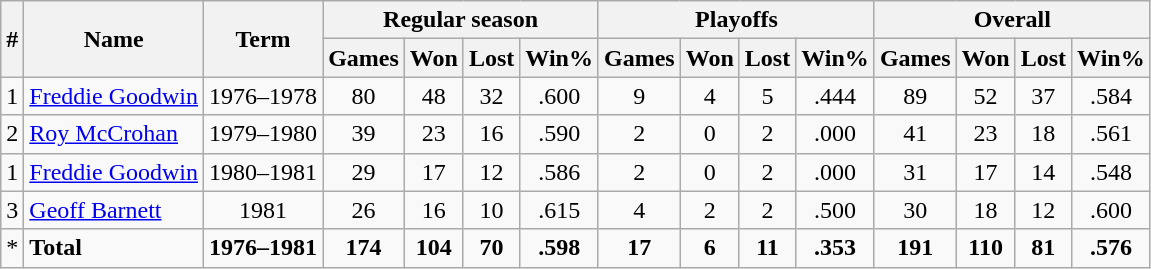<table class="wikitable" style="text-align:center">
<tr>
<th rowspan="2">#</th>
<th rowspan="2">Name</th>
<th rowspan="2">Term</th>
<th colspan="4">Regular season</th>
<th colspan="4">Playoffs</th>
<th colspan="4">Overall</th>
</tr>
<tr>
<th>Games</th>
<th>Won</th>
<th>Lost</th>
<th>Win%</th>
<th>Games</th>
<th>Won</th>
<th>Lost</th>
<th>Win%</th>
<th>Games</th>
<th>Won</th>
<th>Lost</th>
<th>Win%</th>
</tr>
<tr>
<td>1</td>
<td align="left"><a href='#'>Freddie Goodwin</a></td>
<td>1976–1978</td>
<td>80</td>
<td>48</td>
<td>32</td>
<td>.600</td>
<td>9</td>
<td>4</td>
<td>5</td>
<td>.444</td>
<td>89</td>
<td>52</td>
<td>37</td>
<td>.584</td>
</tr>
<tr>
<td>2</td>
<td align="left"><a href='#'>Roy McCrohan</a></td>
<td>1979–1980</td>
<td>39</td>
<td>23</td>
<td>16</td>
<td>.590</td>
<td>2</td>
<td>0</td>
<td>2</td>
<td>.000</td>
<td>41</td>
<td>23</td>
<td>18</td>
<td>.561</td>
</tr>
<tr>
<td>1</td>
<td align="left"><a href='#'>Freddie Goodwin</a></td>
<td>1980–1981</td>
<td>29</td>
<td>17</td>
<td>12</td>
<td>.586</td>
<td>2</td>
<td>0</td>
<td>2</td>
<td>.000</td>
<td>31</td>
<td>17</td>
<td>14</td>
<td>.548</td>
</tr>
<tr>
<td>3</td>
<td align="left"><a href='#'>Geoff Barnett</a></td>
<td>1981</td>
<td>26</td>
<td>16</td>
<td>10</td>
<td>.615</td>
<td>4</td>
<td>2</td>
<td>2</td>
<td>.500</td>
<td>30</td>
<td>18</td>
<td>12</td>
<td>.600</td>
</tr>
<tr>
<td>*</td>
<td align="left"><strong>Total</strong></td>
<td><strong>1976–1981</strong></td>
<td><strong>174</strong></td>
<td><strong>104</strong></td>
<td><strong>70</strong></td>
<td><strong>.598</strong></td>
<td><strong>17</strong></td>
<td><strong>6</strong></td>
<td><strong>11</strong></td>
<td><strong>.353</strong></td>
<td><strong>191</strong></td>
<td><strong>110</strong></td>
<td><strong>81</strong></td>
<td><strong>.576</strong></td>
</tr>
</table>
